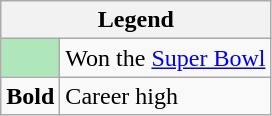<table class="wikitable">
<tr>
<th colspan="2">Legend</th>
</tr>
<tr>
<td style="background:#afe6ba;"></td>
<td>Won the <a href='#'>Super Bowl</a></td>
</tr>
<tr>
<td><strong>Bold</strong></td>
<td>Career high</td>
</tr>
</table>
